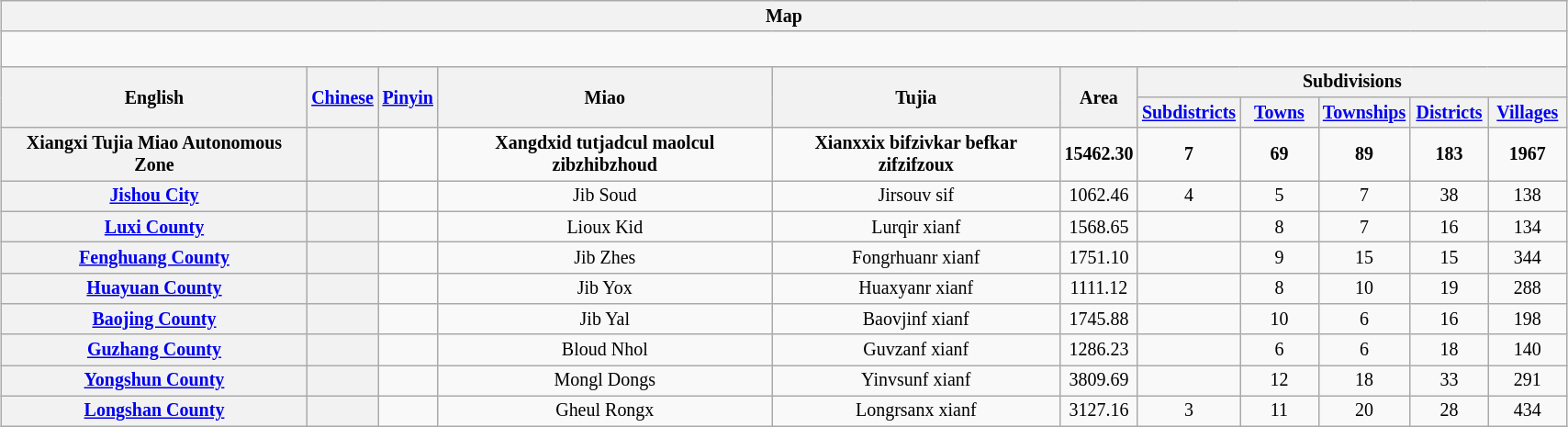<table class="wikitable" style="margin:1em auto 1em auto; width:90%; font-size:smaller; text-align:center">
<tr>
<th colspan=11><strong>Map</strong></th>
</tr>
<tr>
<td colspan=11 align="center" style="font-size:larger"><br><div>
 









</div></td>
</tr>
<tr>
<th rowspan="2">English</th>
<th ! rowspan=2><a href='#'>Chinese</a></th>
<th ! rowspan=2><a href='#'>Pinyin</a></th>
<th ! rowspan=2>Miao</th>
<th ! rowspan=2>Tujia</th>
<th ! rowspan=2>Area</th>
<th colspan="5" !>Subdivisions</th>
</tr>
<tr>
<th ! width="5%"><a href='#'>Subdistricts</a></th>
<th ! width="5%"><a href='#'>Towns</a></th>
<th ! width="5%"><a href='#'>Townships</a></th>
<th ! width="5%"><a href='#'>Districts</a></th>
<th ! width="5%"><a href='#'>Villages</a></th>
</tr>
<tr style="font-weight:bold">
<th>Xiangxi Tujia Miao Autonomous Zone</th>
<th></th>
<td></td>
<td>Xangdxid tutjadcul maolcul zibzhibzhoud</td>
<td>Xianxxix bifzivkar befkar zifzifzoux</td>
<td>15462.30</td>
<td>7</td>
<td>69</td>
<td>89</td>
<td>183</td>
<td>1967</td>
</tr>
<tr>
<th><a href='#'>Jishou City</a></th>
<th></th>
<td></td>
<td>Jib Soud</td>
<td>Jirsouv sif</td>
<td>1062.46</td>
<td>4</td>
<td>5</td>
<td>7</td>
<td>38</td>
<td>138</td>
</tr>
<tr>
<th><a href='#'>Luxi County</a></th>
<th></th>
<td></td>
<td>Lioux Kid</td>
<td>Lurqir xianf</td>
<td>1568.65</td>
<td></td>
<td>8</td>
<td>7</td>
<td>16</td>
<td>134</td>
</tr>
<tr>
<th><a href='#'>Fenghuang County</a></th>
<th></th>
<td></td>
<td>Jib Zhes</td>
<td>Fongrhuanr xianf</td>
<td>1751.10</td>
<td></td>
<td>9</td>
<td>15</td>
<td>15</td>
<td>344</td>
</tr>
<tr>
<th><a href='#'>Huayuan County</a></th>
<th></th>
<td></td>
<td>Jib Yox</td>
<td>Huaxyanr xianf</td>
<td>1111.12</td>
<td></td>
<td>8</td>
<td>10</td>
<td>19</td>
<td>288</td>
</tr>
<tr>
<th><a href='#'>Baojing County</a></th>
<th></th>
<td></td>
<td>Jib Yal</td>
<td>Baovjinf xianf</td>
<td>1745.88</td>
<td></td>
<td>10</td>
<td>6</td>
<td>16</td>
<td>198</td>
</tr>
<tr>
<th><a href='#'>Guzhang County</a></th>
<th></th>
<td></td>
<td>Bloud Nhol</td>
<td>Guvzanf xianf</td>
<td>1286.23</td>
<td></td>
<td>6</td>
<td>6</td>
<td>18</td>
<td>140</td>
</tr>
<tr>
<th><a href='#'>Yongshun County</a></th>
<th></th>
<td></td>
<td>Mongl Dongs</td>
<td>Yinvsunf xianf</td>
<td>3809.69</td>
<td></td>
<td>12</td>
<td>18</td>
<td>33</td>
<td>291</td>
</tr>
<tr>
<th><a href='#'>Longshan County</a></th>
<th></th>
<td></td>
<td>Gheul Rongx</td>
<td>Longrsanx xianf</td>
<td>3127.16</td>
<td>3</td>
<td>11</td>
<td>20</td>
<td>28</td>
<td>434</td>
</tr>
</table>
